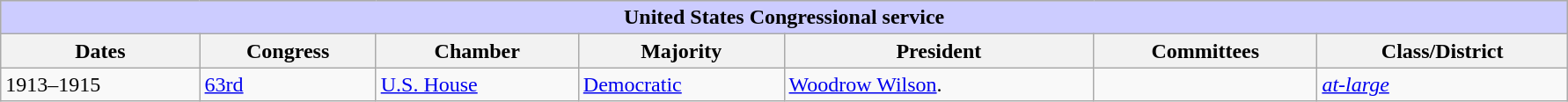<table class=wikitable style="width: 94%" style="text-align: center;" align="center">
<tr bgcolor=#cccccc>
<th colspan=7 style="background: #ccccff;">United States Congressional service</th>
</tr>
<tr>
<th>Dates</th>
<th>Congress</th>
<th>Chamber</th>
<th>Majority</th>
<th>President</th>
<th>Committees</th>
<th>Class/District</th>
</tr>
<tr>
<td>1913–1915</td>
<td><a href='#'>63rd</a></td>
<td><a href='#'>U.S. House</a></td>
<td><a href='#'>Democratic</a></td>
<td><a href='#'>Woodrow Wilson</a>.</td>
<td></td>
<td><a href='#'><em>at-large</em></a></td>
</tr>
</table>
